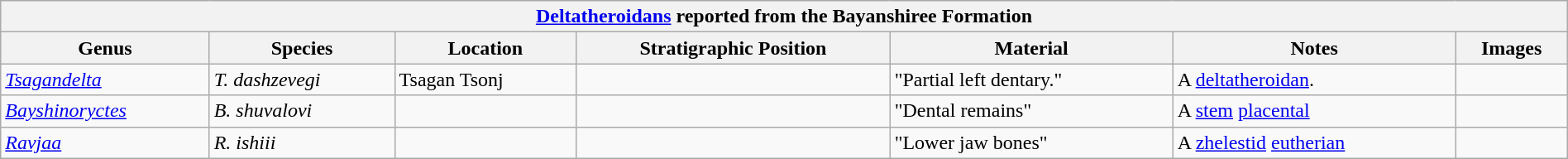<table class="wikitable" align="center" width="100%">
<tr>
<th colspan="7" align="center"><strong><a href='#'>Deltatheroidans</a> reported from the Bayanshiree Formation</strong></th>
</tr>
<tr>
<th>Genus</th>
<th>Species</th>
<th>Location</th>
<th>Stratigraphic Position</th>
<th>Material</th>
<th>Notes</th>
<th>Images</th>
</tr>
<tr>
<td><em><a href='#'>Tsagandelta</a></em></td>
<td><em>T. dashzevegi</em></td>
<td>Tsagan Tsonj</td>
<td></td>
<td>"Partial left dentary."</td>
<td>A <a href='#'>deltatheroidan</a>.</td>
<td></td>
</tr>
<tr>
<td><em><a href='#'>Bayshinoryctes</a></em></td>
<td><em>B. shuvalovi</em></td>
<td></td>
<td></td>
<td>"Dental remains"</td>
<td>A <a href='#'>stem</a> <a href='#'>placental</a></td>
<td></td>
</tr>
<tr>
<td><em><a href='#'>Ravjaa</a></em></td>
<td><em>R. ishiii</em></td>
<td></td>
<td></td>
<td>"Lower jaw bones"</td>
<td>A <a href='#'>zhelestid</a> <a href='#'>eutherian</a></td>
<td></td>
</tr>
</table>
